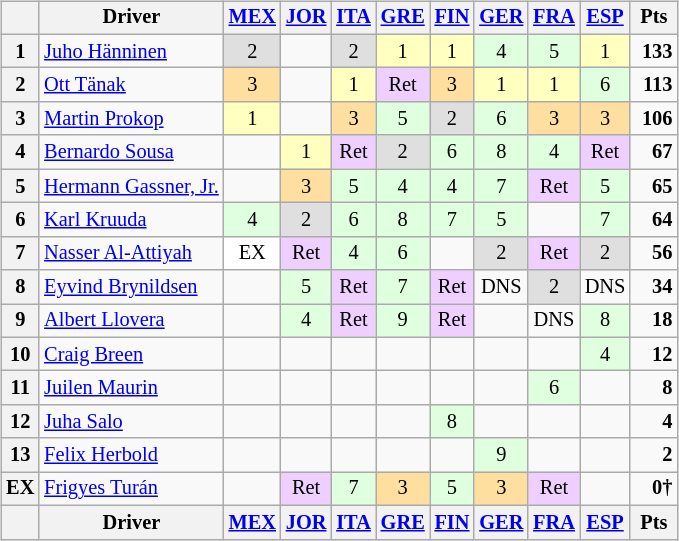<table>
<tr>
<td><br><table class="wikitable" style="font-size: 85%; text-align: center;">
<tr valign="top">
<th valign="middle"></th>
<th valign="middle">Driver</th>
<th><a href='#'>MEX</a><br></th>
<th><a href='#'>JOR</a><br></th>
<th><a href='#'>ITA</a><br></th>
<th><a href='#'>GRE</a><br></th>
<th><a href='#'>FIN</a><br></th>
<th><a href='#'>GER</a><br></th>
<th><a href='#'>FRA</a><br></th>
<th><a href='#'>ESP</a><br></th>
<th valign="middle"> Pts </th>
</tr>
<tr>
<th>1</th>
<td align=left> <a href='#'>Juho Hänninen</a></td>
<td style="background:#dfdfdf;">2</td>
<td></td>
<td style="background:#dfdfdf;">2</td>
<td style="background:#ffffbf;">1</td>
<td style="background:#ffffbf;">1</td>
<td style="background:#dfffdf;">4</td>
<td style="background:#dfffdf;">5</td>
<td style="background:#ffffbf;">1</td>
<td align="right"><strong>133</strong></td>
</tr>
<tr>
<th>2</th>
<td align=left> <a href='#'>Ott Tänak</a></td>
<td style="background:#ffdf9f;">3</td>
<td></td>
<td style="background:#ffffbf;">1</td>
<td style="background:#efcfff;">Ret</td>
<td style="background:#ffdf9f;">3</td>
<td style="background:#ffffbf;">1</td>
<td style="background:#ffffbf;">1</td>
<td style="background:#dfffdf;">6</td>
<td align="right"><strong>113</strong></td>
</tr>
<tr>
<th>3</th>
<td align=left> <a href='#'>Martin Prokop</a></td>
<td style="background:#ffffbf;">1</td>
<td></td>
<td style="background:#ffdf9f;">3</td>
<td style="background:#dfffdf;">5</td>
<td style="background:#dfdfdf;">2</td>
<td style="background:#dfffdf;">6</td>
<td style="background:#ffdf9f;">3</td>
<td style="background:#ffdf9f;">3</td>
<td align="right"><strong>106</strong></td>
</tr>
<tr>
<th>4</th>
<td align=left> <a href='#'>Bernardo Sousa</a></td>
<td></td>
<td style="background:#ffffbf;">1</td>
<td style="background:#efcfff;">Ret</td>
<td style="background:#dfdfdf;">2</td>
<td style="background:#dfffdf;">6</td>
<td style="background:#dfffdf;">8</td>
<td style="background:#dfffdf;">4</td>
<td style="background:#efcfff;">Ret</td>
<td align="right"><strong>67</strong></td>
</tr>
<tr>
<th>5</th>
<td align=left nowrap> <a href='#'>Hermann Gassner, Jr.</a></td>
<td></td>
<td style="background:#ffdf9f;">3</td>
<td style="background:#dfffdf;">5</td>
<td style="background:#dfffdf;">4</td>
<td style="background:#dfffdf;">4</td>
<td style="background:#dfffdf;">7</td>
<td style="background:#efcfff;">Ret</td>
<td style="background:#dfffdf;">5</td>
<td align="right"><strong>65</strong></td>
</tr>
<tr>
<th>6</th>
<td align=left> <a href='#'>Karl Kruuda</a></td>
<td style="background:#dfffdf;">4</td>
<td style="background:#dfdfdf;">2</td>
<td style="background:#dfffdf;">6</td>
<td style="background:#dfffdf;">8</td>
<td style="background:#dfffdf;">7</td>
<td style="background:#dfffdf;">5</td>
<td></td>
<td style="background:#dfffdf;">7</td>
<td align="right"><strong>64</strong></td>
</tr>
<tr>
<th>7</th>
<td align=left> <a href='#'>Nasser Al-Attiyah</a></td>
<td style="background:#ffffff;">EX</td>
<td style="background:#efcfff;">Ret</td>
<td style="background:#dfffdf;">4</td>
<td style="background:#dfffdf;">6</td>
<td></td>
<td style="background:#dfdfdf;">2</td>
<td style="background:#efcfff;">Ret</td>
<td style="background:#dfdfdf;">2</td>
<td align="right"><strong>56</strong></td>
</tr>
<tr>
<th>8</th>
<td align=left> <a href='#'>Eyvind Brynildsen</a></td>
<td></td>
<td style="background:#dfffdf;">5</td>
<td style="background:#efcfff;">Ret</td>
<td style="background:#dfffdf;">7</td>
<td style="background:#efcfff;">Ret</td>
<td>DNS</td>
<td style="background:#dfdfdf;">2</td>
<td>DNS</td>
<td align="right"><strong>34</strong></td>
</tr>
<tr>
<th>9</th>
<td align=left> <a href='#'>Albert Llovera</a></td>
<td></td>
<td style="background:#dfffdf;">4</td>
<td style="background:#efcfff;">Ret</td>
<td style="background:#dfffdf;">9</td>
<td style="background:#efcfff;">Ret</td>
<td></td>
<td>DNS</td>
<td style="background:#dfffdf;">8</td>
<td align="right"><strong>18</strong></td>
</tr>
<tr>
<th>10</th>
<td align=left> <a href='#'>Craig Breen</a></td>
<td></td>
<td></td>
<td></td>
<td></td>
<td></td>
<td></td>
<td></td>
<td style="background:#dfffdf;">4</td>
<td align="right"><strong>12</strong></td>
</tr>
<tr>
<th>11</th>
<td align=left> <a href='#'>Juilen Maurin</a></td>
<td></td>
<td></td>
<td></td>
<td></td>
<td></td>
<td></td>
<td style="background:#dfffdf;">6</td>
<td></td>
<td align="right"><strong>8</strong></td>
</tr>
<tr>
<th>12</th>
<td align=left> <a href='#'>Juha Salo</a></td>
<td></td>
<td></td>
<td></td>
<td></td>
<td style="background:#dfffdf;">8</td>
<td></td>
<td></td>
<td></td>
<td align="right"><strong>4</strong></td>
</tr>
<tr>
<th>13</th>
<td align=left> <a href='#'>Felix Herbold</a></td>
<td></td>
<td></td>
<td></td>
<td></td>
<td></td>
<td style="background:#dfffdf;">9</td>
<td></td>
<td></td>
<td align="right"><strong>2</strong></td>
</tr>
<tr>
<th>EX</th>
<td align=left> <a href='#'>Frigyes Turán</a></td>
<td></td>
<td style="background:#efcfff;">Ret</td>
<td style="background:#dfffdf;">7</td>
<td style="background:#ffdf9f;">3</td>
<td style="background:#dfffdf;">5</td>
<td style="background:#ffdf9f;">3</td>
<td style="background:#efcfff;">Ret</td>
<td></td>
<td align="right"><strong>0†</strong></td>
</tr>
<tr valign="top">
<th valign="middle"></th>
<th valign="middle">Driver</th>
<th><a href='#'>MEX</a><br></th>
<th><a href='#'>JOR</a><br></th>
<th><a href='#'>ITA</a><br></th>
<th><a href='#'>GRE</a><br></th>
<th><a href='#'>FIN</a><br></th>
<th><a href='#'>GER</a><br></th>
<th><a href='#'>FRA</a><br></th>
<th><a href='#'>ESP</a><br></th>
<th valign="middle">Pts</th>
</tr>
</table>
</td>
<td valign="top"><br></td>
</tr>
</table>
